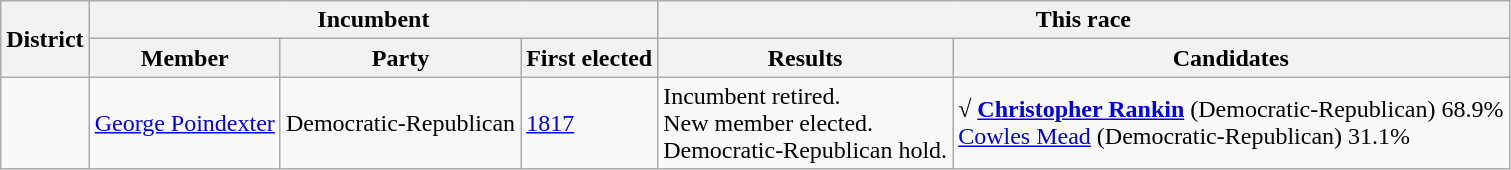<table class=wikitable>
<tr>
<th rowspan=2>District</th>
<th colspan=3>Incumbent</th>
<th colspan=2>This race</th>
</tr>
<tr>
<th>Member</th>
<th>Party</th>
<th>First elected</th>
<th>Results</th>
<th>Candidates</th>
</tr>
<tr>
<td></td>
<td><a href='#'>George Poindexter</a></td>
<td>Democratic-Republican</td>
<td><a href='#'>1817</a></td>
<td>Incumbent retired.<br>New member elected.<br>Democratic-Republican hold.</td>
<td nowrap><strong>√ <a href='#'>Christopher Rankin</a></strong> (Democratic-Republican) 68.9%<br><a href='#'>Cowles Mead</a> (Democratic-Republican) 31.1%</td>
</tr>
</table>
